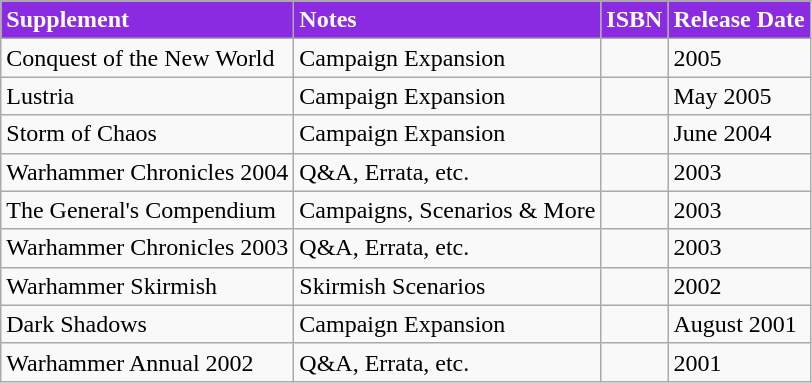<table class="wikitable">
<tr valign=center>
</tr>
<tr style="color:white; background:#8A2BE2;">
<td><strong>Supplement</strong></td>
<td><strong>Notes</strong></td>
<td><strong>ISBN</strong></td>
<td><strong>Release Date</strong></td>
</tr>
<tr>
<td>Conquest of the New World</td>
<td>Campaign Expansion</td>
<td></td>
<td>2005</td>
</tr>
<tr>
<td>Lustria</td>
<td>Campaign Expansion</td>
<td></td>
<td>May 2005</td>
</tr>
<tr>
<td>Storm of Chaos</td>
<td>Campaign Expansion</td>
<td></td>
<td>June 2004</td>
</tr>
<tr>
<td>Warhammer Chronicles 2004</td>
<td>Q&A, Errata, etc.</td>
<td></td>
<td>2003</td>
</tr>
<tr>
<td>The General's Compendium</td>
<td>Campaigns, Scenarios & More</td>
<td></td>
<td>2003</td>
</tr>
<tr>
<td>Warhammer Chronicles 2003</td>
<td>Q&A, Errata, etc.</td>
<td></td>
<td>2003</td>
</tr>
<tr>
<td>Warhammer Skirmish</td>
<td>Skirmish Scenarios</td>
<td></td>
<td>2002</td>
</tr>
<tr>
<td>Dark Shadows</td>
<td>Campaign Expansion</td>
<td></td>
<td>August 2001</td>
</tr>
<tr>
<td>Warhammer Annual 2002</td>
<td>Q&A, Errata, etc.</td>
<td></td>
<td>2001</td>
</tr>
</table>
